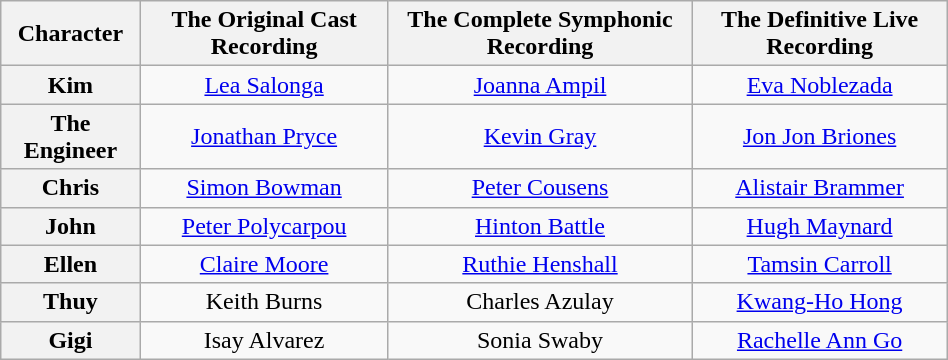<table class="wikitable sortable" width="50%">
<tr>
<th scope="col">Character</th>
<th scope="col" class="unsortable">The Original Cast Recording</th>
<th scope="col" class="unsortable">The Complete Symphonic Recording</th>
<th scope="col" class="unsortable">The Definitive Live Recording</th>
</tr>
<tr>
<th scope="row">Kim</th>
<td align="center"><a href='#'>Lea Salonga</a></td>
<td align="center"><a href='#'>Joanna Ampil</a></td>
<td align="center"><a href='#'>Eva Noblezada</a></td>
</tr>
<tr>
<th scope="row">The Engineer</th>
<td align="center"><a href='#'>Jonathan Pryce</a></td>
<td align="center"><a href='#'>Kevin Gray</a></td>
<td align="center"><a href='#'>Jon Jon Briones</a></td>
</tr>
<tr>
<th scope="row">Chris</th>
<td align="center"><a href='#'>Simon Bowman</a></td>
<td align="center"><a href='#'>Peter Cousens</a></td>
<td align="center"><a href='#'>Alistair Brammer</a></td>
</tr>
<tr>
<th scope="row">John</th>
<td align="center"><a href='#'>Peter Polycarpou</a></td>
<td align="center"><a href='#'>Hinton Battle</a></td>
<td align="center"><a href='#'>Hugh Maynard</a></td>
</tr>
<tr>
<th scope="row">Ellen</th>
<td align="center"><a href='#'>Claire Moore</a></td>
<td align="center"><a href='#'>Ruthie Henshall</a></td>
<td align="center"><a href='#'>Tamsin Carroll</a></td>
</tr>
<tr>
<th scope="row">Thuy</th>
<td align="center">Keith Burns</td>
<td align="center">Charles Azulay</td>
<td align="center"><a href='#'>Kwang-Ho Hong</a></td>
</tr>
<tr>
<th scope="row">Gigi</th>
<td align="center">Isay Alvarez</td>
<td align="center">Sonia Swaby</td>
<td align="center"><a href='#'>Rachelle Ann Go</a></td>
</tr>
</table>
